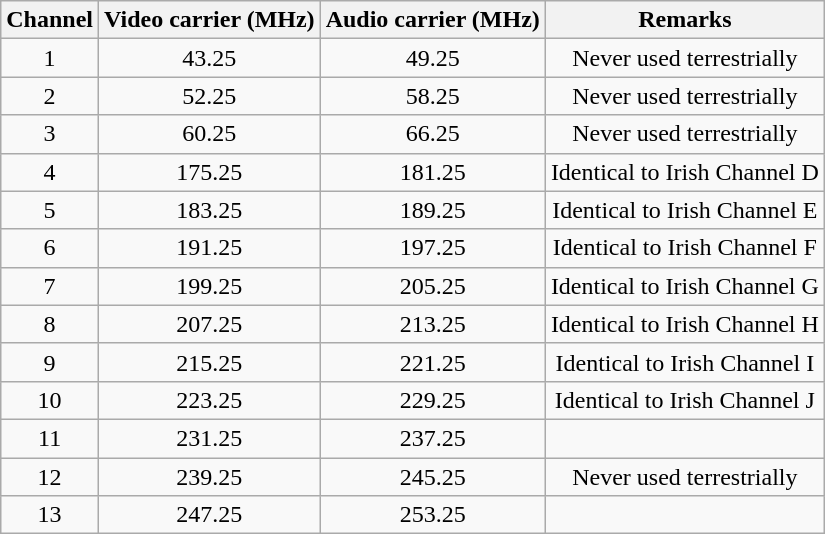<table class="wikitable" style="text-align: center; border-collapse:collapse">
<tr>
<th>Channel</th>
<th>Video carrier (MHz)</th>
<th>Audio carrier (MHz)</th>
<th>Remarks</th>
</tr>
<tr>
<td>1</td>
<td>43.25</td>
<td>49.25</td>
<td>Never used terrestrially</td>
</tr>
<tr>
<td>2</td>
<td>52.25</td>
<td>58.25</td>
<td>Never used terrestrially</td>
</tr>
<tr>
<td>3</td>
<td>60.25</td>
<td>66.25</td>
<td>Never used terrestrially</td>
</tr>
<tr>
<td>4</td>
<td>175.25</td>
<td>181.25</td>
<td>Identical to Irish Channel D</td>
</tr>
<tr>
<td>5</td>
<td>183.25</td>
<td>189.25</td>
<td>Identical to Irish Channel E</td>
</tr>
<tr>
<td>6</td>
<td>191.25</td>
<td>197.25</td>
<td>Identical to Irish Channel F</td>
</tr>
<tr>
<td>7</td>
<td>199.25</td>
<td>205.25</td>
<td>Identical to Irish Channel G</td>
</tr>
<tr>
<td>8</td>
<td>207.25</td>
<td>213.25</td>
<td>Identical to Irish Channel H</td>
</tr>
<tr>
<td>9</td>
<td>215.25</td>
<td>221.25</td>
<td>Identical to Irish Channel I</td>
</tr>
<tr>
<td>10</td>
<td>223.25</td>
<td>229.25</td>
<td>Identical to Irish Channel J</td>
</tr>
<tr>
<td>11</td>
<td>231.25</td>
<td>237.25</td>
<td></td>
</tr>
<tr>
<td>12</td>
<td>239.25</td>
<td>245.25</td>
<td>Never used terrestrially</td>
</tr>
<tr>
<td>13</td>
<td>247.25</td>
<td>253.25</td>
<td></td>
</tr>
</table>
